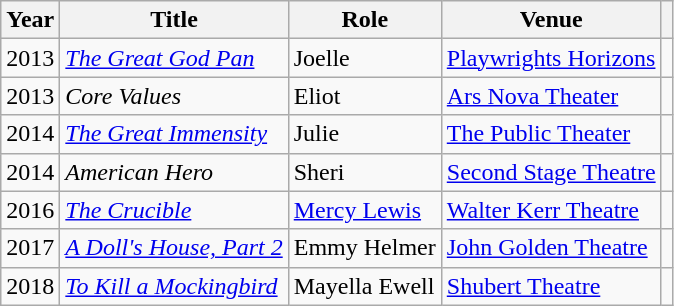<table class="wikitable">
<tr>
<th>Year</th>
<th>Title</th>
<th>Role</th>
<th>Venue</th>
<th></th>
</tr>
<tr>
<td>2013</td>
<td><em><a href='#'>The Great God Pan</a></em></td>
<td>Joelle</td>
<td><a href='#'>Playwrights Horizons</a></td>
<td style="text-align:center;"></td>
</tr>
<tr>
<td>2013</td>
<td><em>Core Values</em></td>
<td>Eliot</td>
<td><a href='#'>Ars Nova Theater</a></td>
<td style="text-align:center;"></td>
</tr>
<tr>
<td>2014</td>
<td><em><a href='#'>The Great Immensity</a></em></td>
<td>Julie</td>
<td><a href='#'>The Public Theater</a></td>
<td style="text-align:center;"></td>
</tr>
<tr>
<td>2014</td>
<td><em>American Hero</em></td>
<td>Sheri</td>
<td><a href='#'>Second Stage Theatre</a></td>
<td style="text-align:center;"></td>
</tr>
<tr>
<td>2016</td>
<td><em><a href='#'>The Crucible</a></em></td>
<td><a href='#'>Mercy Lewis</a></td>
<td><a href='#'>Walter Kerr Theatre</a></td>
<td style="text-align:center;"></td>
</tr>
<tr>
<td>2017</td>
<td><em><a href='#'>A Doll's House, Part 2</a></em></td>
<td>Emmy Helmer</td>
<td><a href='#'>John Golden Theatre</a></td>
<td style="text-align:center;"></td>
</tr>
<tr>
<td>2018</td>
<td><em><a href='#'>To Kill a Mockingbird</a></em></td>
<td>Mayella Ewell</td>
<td><a href='#'>Shubert Theatre</a></td>
<td style="text-align:center;"></td>
</tr>
</table>
